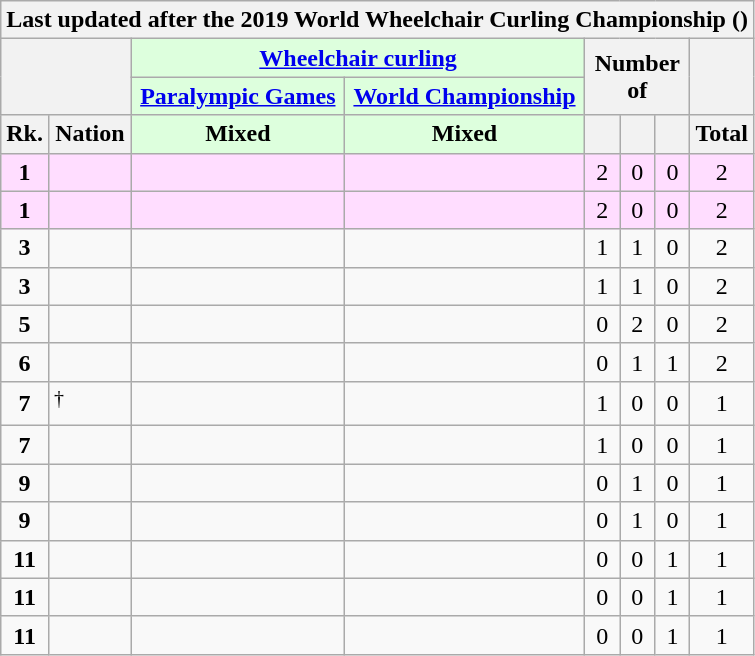<table class="wikitable" style="margin-top: 0em; text-align: center; font-size: 100%;">
<tr>
<th colspan="8">Last updated after the 2019 World Wheelchair Curling Championship ()</th>
</tr>
<tr>
<th rowspan="2" colspan="2"></th>
<th colspan="2" style="background: #dfd;"><a href='#'>Wheelchair curling</a></th>
<th rowspan="2" colspan="3">Number of</th>
<th rowspan="2"></th>
</tr>
<tr>
<th style="background: #dfd;"><a href='#'>Paralympic Games</a></th>
<th style="background: #dfd;"><a href='#'>World Championship</a></th>
</tr>
<tr>
<th style="width: 1em;">Rk.</th>
<th>Nation</th>
<th style="background: #dfd;">Mixed</th>
<th style="background: #dfd;">Mixed</th>
<th style="width: 1em;"></th>
<th style="width: 1em;"></th>
<th style="width: 1em;"></th>
<th style="width: 1em;">Total</th>
</tr>
<tr style="background: #fdf;">
<td><strong>1</strong></td>
<td style="text-align: left;"></td>
<td></td>
<td></td>
<td>2</td>
<td>0</td>
<td>0</td>
<td>2</td>
</tr>
<tr style="background: #fdf;">
<td><strong>1</strong></td>
<td style="text-align: left;"></td>
<td></td>
<td></td>
<td>2</td>
<td>0</td>
<td>0</td>
<td>2</td>
</tr>
<tr>
<td><strong>3</strong></td>
<td style="text-align: left;"></td>
<td></td>
<td></td>
<td>1</td>
<td>1</td>
<td>0</td>
<td>2</td>
</tr>
<tr>
<td><strong>3</strong></td>
<td style="text-align: left;"></td>
<td></td>
<td></td>
<td>1</td>
<td>1</td>
<td>0</td>
<td>2</td>
</tr>
<tr>
<td><strong>5</strong></td>
<td style="text-align: left;"></td>
<td></td>
<td></td>
<td>0</td>
<td>2</td>
<td>0</td>
<td>2</td>
</tr>
<tr>
<td><strong>6</strong></td>
<td style="text-align: left;"></td>
<td></td>
<td></td>
<td>0</td>
<td>1</td>
<td>1</td>
<td>2</td>
</tr>
<tr>
<td><strong>7</strong></td>
<td style="text-align: left;"><sup>†</sup></td>
<td></td>
<td></td>
<td>1</td>
<td>0</td>
<td>0</td>
<td>1</td>
</tr>
<tr>
<td><strong>7</strong></td>
<td style="text-align: left;"></td>
<td></td>
<td></td>
<td>1</td>
<td>0</td>
<td>0</td>
<td>1</td>
</tr>
<tr>
<td><strong>9</strong></td>
<td style="text-align: left;"></td>
<td></td>
<td></td>
<td>0</td>
<td>1</td>
<td>0</td>
<td>1</td>
</tr>
<tr>
<td><strong>9</strong></td>
<td style="text-align: left;"></td>
<td></td>
<td></td>
<td>0</td>
<td>1</td>
<td>0</td>
<td>1</td>
</tr>
<tr>
<td><strong>11</strong></td>
<td style="text-align: left;"></td>
<td></td>
<td></td>
<td>0</td>
<td>0</td>
<td>1</td>
<td>1</td>
</tr>
<tr>
<td><strong>11</strong></td>
<td style="text-align: left;"></td>
<td></td>
<td></td>
<td>0</td>
<td>0</td>
<td>1</td>
<td>1</td>
</tr>
<tr>
<td><strong>11</strong></td>
<td style="text-align: left;"></td>
<td></td>
<td></td>
<td>0</td>
<td>0</td>
<td>1</td>
<td>1</td>
</tr>
</table>
